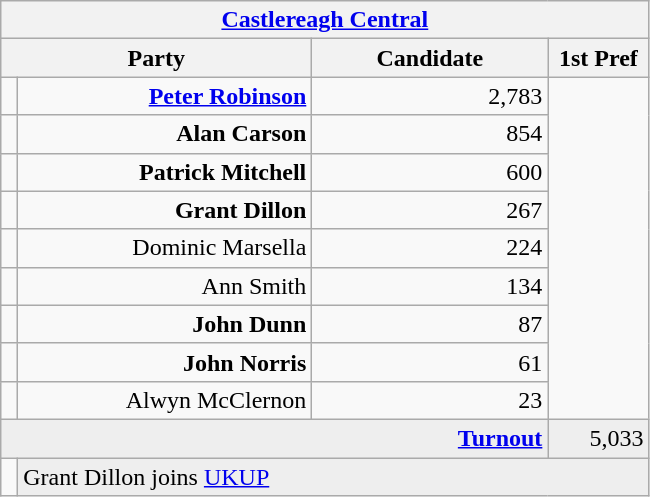<table class="wikitable">
<tr>
<th colspan="4" align="center"><a href='#'>Castlereagh Central</a></th>
</tr>
<tr>
<th colspan="2" align="center" width=200>Party</th>
<th width=150>Candidate</th>
<th width=60>1st Pref</th>
</tr>
<tr>
<td></td>
<td align="right"><strong><a href='#'>Peter Robinson</a></strong></td>
<td align="right">2,783</td>
</tr>
<tr>
<td></td>
<td align="right"><strong>Alan Carson</strong></td>
<td align="right">854</td>
</tr>
<tr>
<td></td>
<td align="right"><strong>Patrick Mitchell</strong></td>
<td align="right">600</td>
</tr>
<tr>
<td></td>
<td align="right"><strong>Grant Dillon</strong></td>
<td align="right">267</td>
</tr>
<tr>
<td></td>
<td align="right">Dominic Marsella</td>
<td align="right">224</td>
</tr>
<tr>
<td></td>
<td align="right">Ann Smith</td>
<td align="right">134</td>
</tr>
<tr>
<td></td>
<td align="right"><strong>John Dunn</strong></td>
<td align="right">87</td>
</tr>
<tr>
<td></td>
<td align="right"><strong>John Norris</strong></td>
<td align="right">61</td>
</tr>
<tr>
<td></td>
<td align="right">Alwyn McClernon</td>
<td align="right">23</td>
</tr>
<tr bgcolor="EEEEEE">
<td colspan=3 align="right"><strong><a href='#'>Turnout</a></strong></td>
<td align="right">5,033</td>
</tr>
<tr>
<td bgcolor=></td>
<td colspan=3 bgcolor="EEEEEE">Grant Dillon joins <a href='#'>UKUP</a></td>
</tr>
</table>
